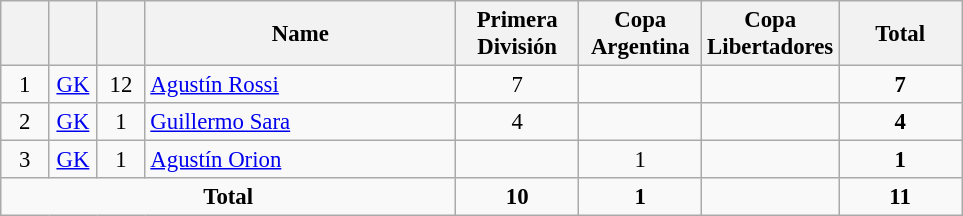<table class="wikitable sortable" style="font-size: 95%; text-align: center;">
<tr>
<th width=25></th>
<th width=25></th>
<th width=25></th>
<th width=200>Name</th>
<th width=75>Primera División</th>
<th width= 75>Copa Argentina</th>
<th width= 75>Copa Libertadores</th>
<th width= 75>Total</th>
</tr>
<tr>
<td>1</td>
<td><a href='#'>GK</a></td>
<td>12</td>
<td align=left> <a href='#'>Agustín Rossi</a></td>
<td>7</td>
<td></td>
<td></td>
<td><strong>7</strong></td>
</tr>
<tr>
<td>2</td>
<td><a href='#'>GK</a></td>
<td>1</td>
<td align=left> <a href='#'>Guillermo Sara</a></td>
<td>4</td>
<td></td>
<td></td>
<td><strong>4</strong></td>
</tr>
<tr>
<td>3</td>
<td><a href='#'>GK</a></td>
<td>1</td>
<td align=left> <a href='#'>Agustín Orion</a></td>
<td></td>
<td>1</td>
<td></td>
<td><strong>1</strong></td>
</tr>
<tr align=center>
<td colspan=4><strong>Total</strong></td>
<td><strong>10</strong></td>
<td><strong>1</strong></td>
<td></td>
<td><strong>11</strong></td>
</tr>
</table>
